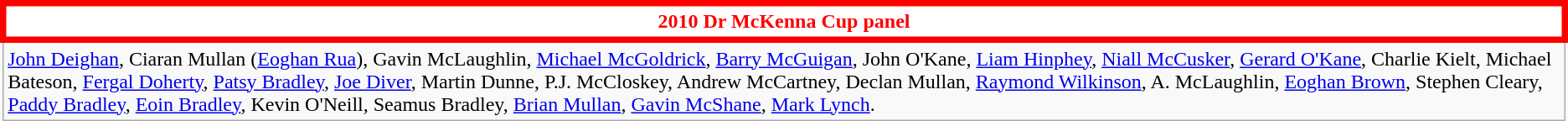<table class="wikitable">
<tr>
<th style="background:white; color:red; border:5px solid red">2010 Dr McKenna Cup panel</th>
</tr>
<tr>
<td><a href='#'>John Deighan</a>, Ciaran Mullan (<a href='#'>Eoghan Rua</a>), Gavin McLaughlin, <a href='#'>Michael McGoldrick</a>, <a href='#'>Barry McGuigan</a>, John O'Kane, <a href='#'>Liam Hinphey</a>, <a href='#'>Niall McCusker</a>, <a href='#'>Gerard O'Kane</a>, Charlie Kielt, Michael Bateson, <a href='#'>Fergal Doherty</a>, <a href='#'>Patsy Bradley</a>, <a href='#'>Joe Diver</a>, Martin Dunne, P.J. McCloskey, Andrew McCartney, Declan Mullan, <a href='#'>Raymond Wilkinson</a>, A. McLaughlin, <a href='#'>Eoghan Brown</a>, Stephen Cleary, <a href='#'>Paddy Bradley</a>, <a href='#'>Eoin Bradley</a>, Kevin O'Neill, Seamus Bradley, <a href='#'>Brian Mullan</a>, <a href='#'>Gavin McShane</a>, <a href='#'>Mark Lynch</a>.</td>
</tr>
</table>
